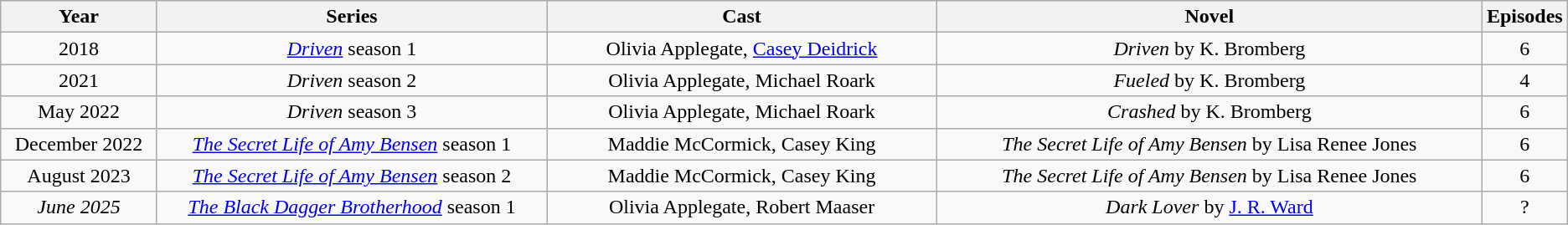<table class="wikitable sortable" style="text-align:center;">
<tr>
<th width="10%">Year</th>
<th width="25%">Series</th>
<th width="25%">Cast</th>
<th width="35%">Novel</th>
<th width="5%">Episodes</th>
</tr>
<tr>
<td>2018</td>
<td><em><a href='#'>Driven</a></em> season 1</td>
<td>Olivia Applegate, <a href='#'>Casey Deidrick</a></td>
<td><em>Driven</em> by K. Bromberg</td>
<td>6</td>
</tr>
<tr>
<td>2021</td>
<td><em>Driven</em> season 2</td>
<td>Olivia Applegate, Michael Roark</td>
<td><em>Fueled</em> by K. Bromberg</td>
<td>4</td>
</tr>
<tr>
<td>May 2022</td>
<td><em>Driven</em> season 3</td>
<td>Olivia Applegate, Michael Roark</td>
<td><em>Crashed</em> by K. Bromberg</td>
<td>6</td>
</tr>
<tr>
<td>December 2022</td>
<td><em><a href='#'>The Secret Life of Amy Bensen</a></em> season 1</td>
<td>Maddie McCormick, Casey King</td>
<td><em>The Secret Life of Amy Bensen</em> by Lisa Renee Jones</td>
<td>6</td>
</tr>
<tr>
<td>August 2023</td>
<td><em><a href='#'>The Secret Life of Amy Bensen</a></em> season 2</td>
<td>Maddie McCormick, Casey King</td>
<td><em>The Secret Life of Amy Bensen</em> by Lisa Renee Jones</td>
<td>6</td>
</tr>
<tr>
<td><em>June 2025</em></td>
<td><em><a href='#'>The Black Dagger Brotherhood</a></em> season 1</td>
<td>Olivia Applegate, Robert Maaser</td>
<td><em>  Dark Lover</em> by <a href='#'>J. R. Ward</a></td>
<td>?</td>
</tr>
</table>
